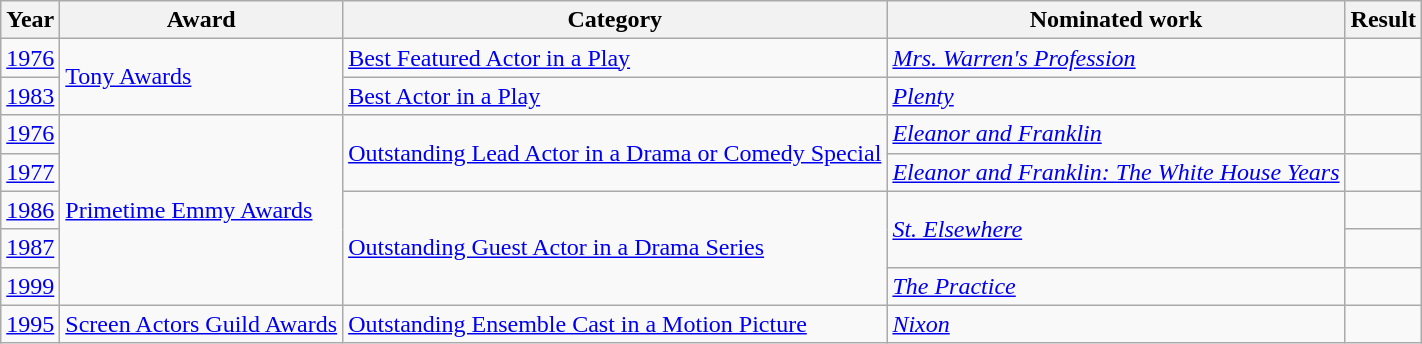<table class="wikitable">
<tr>
<th>Year</th>
<th>Award</th>
<th>Category</th>
<th>Nominated work</th>
<th>Result</th>
</tr>
<tr>
<td><a href='#'>1976</a></td>
<td rowspan=2><a href='#'>Tony Awards</a></td>
<td><a href='#'>Best Featured Actor in a Play</a></td>
<td><em><a href='#'>Mrs. Warren's Profession</a></em></td>
<td></td>
</tr>
<tr>
<td><a href='#'>1983</a></td>
<td><a href='#'>Best Actor in a Play</a></td>
<td><em><a href='#'>Plenty</a></em></td>
<td></td>
</tr>
<tr>
<td><a href='#'>1976</a></td>
<td rowspan=5><a href='#'>Primetime Emmy Awards</a></td>
<td rowspan=2><a href='#'>Outstanding Lead Actor in a Drama or Comedy Special</a></td>
<td><em><a href='#'>Eleanor and Franklin</a></em></td>
<td></td>
</tr>
<tr>
<td><a href='#'>1977</a></td>
<td><em><a href='#'>Eleanor and Franklin: The White House Years</a></em></td>
<td></td>
</tr>
<tr>
<td><a href='#'>1986</a></td>
<td rowspan=3><a href='#'>Outstanding Guest Actor in a Drama Series</a></td>
<td rowspan=2><em><a href='#'>St. Elsewhere</a></em></td>
<td></td>
</tr>
<tr>
<td><a href='#'>1987</a></td>
<td></td>
</tr>
<tr>
<td><a href='#'>1999</a></td>
<td><em><a href='#'>The Practice</a></em></td>
<td></td>
</tr>
<tr>
<td><a href='#'>1995</a></td>
<td><a href='#'>Screen Actors Guild Awards</a></td>
<td><a href='#'>Outstanding Ensemble Cast in a Motion Picture</a></td>
<td><em><a href='#'>Nixon</a></em></td>
<td></td>
</tr>
</table>
